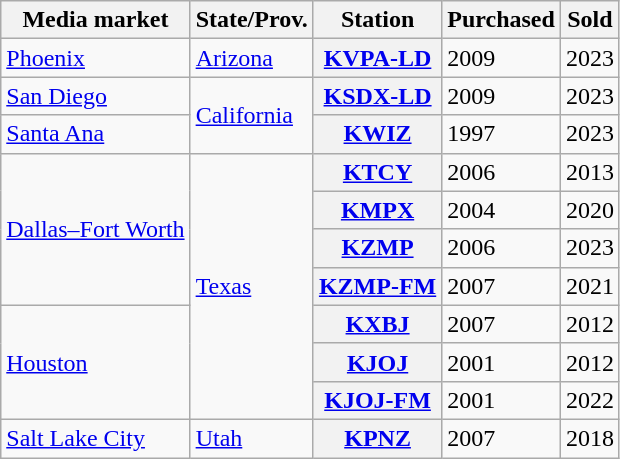<table class="wikitable sortable">
<tr>
<th scope="col">Media market</th>
<th scope="col">State/Prov.</th>
<th scope="col">Station</th>
<th scope="col">Purchased</th>
<th scope="col">Sold</th>
</tr>
<tr>
<td><a href='#'>Phoenix</a></td>
<td><a href='#'>Arizona</a></td>
<th scope="row"><a href='#'>KVPA-LD</a></th>
<td>2009</td>
<td>2023</td>
</tr>
<tr>
<td><a href='#'>San Diego</a></td>
<td rowspan="2"><a href='#'>California</a></td>
<th scope="row"><a href='#'>KSDX-LD</a></th>
<td>2009</td>
<td>2023</td>
</tr>
<tr>
<td><a href='#'>Santa Ana</a></td>
<th scope="row"><a href='#'>KWIZ</a></th>
<td>1997</td>
<td>2023</td>
</tr>
<tr>
<td rowspan="4"><a href='#'>Dallas–Fort Worth</a></td>
<td rowspan="7"><a href='#'>Texas</a></td>
<th scope="row"><a href='#'>KTCY</a></th>
<td>2006</td>
<td>2013</td>
</tr>
<tr>
<th scope="row"><a href='#'>KMPX</a></th>
<td>2004</td>
<td>2020</td>
</tr>
<tr>
<th scope="row"><a href='#'>KZMP</a></th>
<td>2006</td>
<td>2023</td>
</tr>
<tr>
<th scope="row"><a href='#'>KZMP-FM</a></th>
<td>2007</td>
<td>2021</td>
</tr>
<tr>
<td rowspan="3"><a href='#'>Houston</a></td>
<th scope="row"><a href='#'>KXBJ</a></th>
<td>2007</td>
<td>2012</td>
</tr>
<tr>
<th scope="row"><a href='#'>KJOJ</a></th>
<td>2001</td>
<td>2012</td>
</tr>
<tr>
<th scope="row"><a href='#'>KJOJ-FM</a></th>
<td>2001</td>
<td>2022</td>
</tr>
<tr>
<td><a href='#'>Salt Lake City</a></td>
<td><a href='#'>Utah</a></td>
<th scope="row"><a href='#'>KPNZ</a></th>
<td>2007</td>
<td>2018</td>
</tr>
</table>
